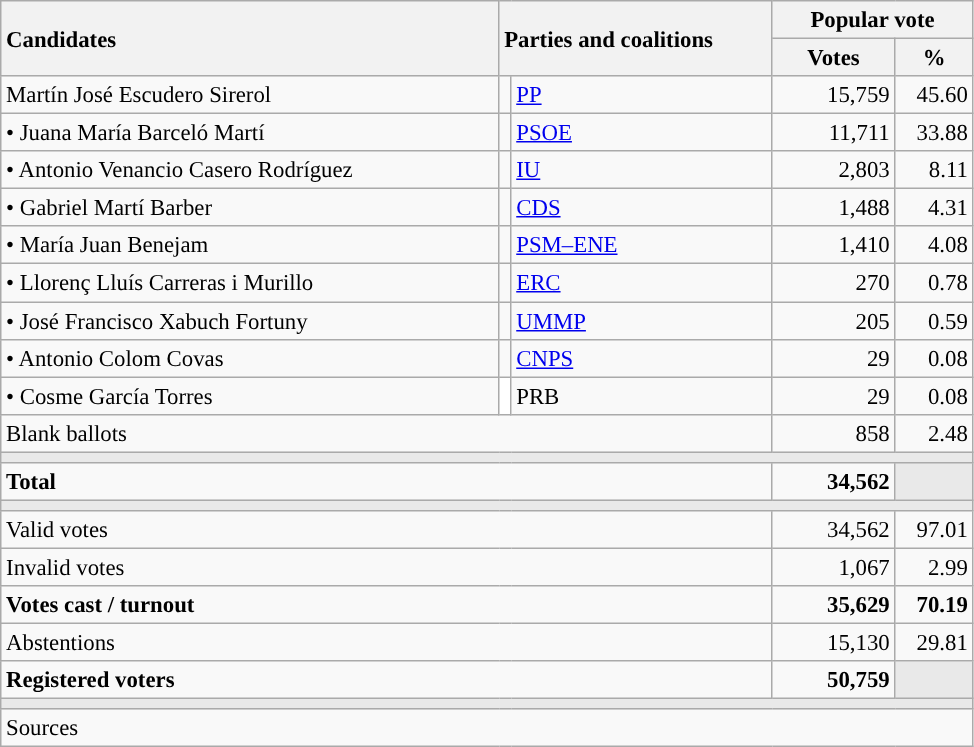<table class="wikitable" style="text-align:right; font-size:95%;">
<tr>
<th style="text-align:left;" rowspan="2" width="325">Candidates</th>
<th style="text-align:left;" rowspan="2" colspan="2" width="175">Parties and coalitions</th>
<th colspan="2">Popular vote</th>
</tr>
<tr>
<th width="75">Votes</th>
<th width="45">%</th>
</tr>
<tr>
<td align="left"> Martín José Escudero Sirerol</td>
<td width="1" style="color:inherit;background:"></td>
<td align="left"><a href='#'>PP</a></td>
<td>15,759</td>
<td>45.60</td>
</tr>
<tr>
<td align="left">• Juana María Barceló Martí</td>
<td style="color:inherit;background:"></td>
<td align="left"><a href='#'>PSOE</a></td>
<td>11,711</td>
<td>33.88</td>
</tr>
<tr>
<td align="left">• Antonio Venancio Casero Rodríguez</td>
<td style="color:inherit;background:"></td>
<td align="left"><a href='#'>IU</a></td>
<td>2,803</td>
<td>8.11</td>
</tr>
<tr>
<td align="left">• Gabriel Martí Barber</td>
<td style="color:inherit;background:"></td>
<td align="left"><a href='#'>CDS</a></td>
<td>1,488</td>
<td>4.31</td>
</tr>
<tr>
<td align="left">• María Juan Benejam</td>
<td style="color:inherit;background:"></td>
<td align="left"><a href='#'>PSM–ENE</a></td>
<td>1,410</td>
<td>4.08</td>
</tr>
<tr>
<td align="left">• Llorenç Lluís Carreras i Murillo</td>
<td style="color:inherit;background:"></td>
<td align="left"><a href='#'>ERC</a></td>
<td>270</td>
<td>0.78</td>
</tr>
<tr>
<td align="left">• José Francisco Xabuch Fortuny</td>
<td style="color:inherit;background:"></td>
<td align="left"><a href='#'>UMMP</a></td>
<td>205</td>
<td>0.59</td>
</tr>
<tr>
<td align="left">• Antonio Colom Covas</td>
<td style="color:inherit;background:"></td>
<td align="left"><a href='#'>CNPS</a></td>
<td>29</td>
<td>0.08</td>
</tr>
<tr>
<td align="left">• Cosme García Torres</td>
<td bgcolor="white"></td>
<td align="left">PRB</td>
<td>29</td>
<td>0.08</td>
</tr>
<tr>
<td align="left" colspan="3">Blank ballots</td>
<td>858</td>
<td>2.48</td>
</tr>
<tr>
<td colspan="5" bgcolor="#E9E9E9"></td>
</tr>
<tr style="font-weight:bold;">
<td align="left" colspan="3">Total</td>
<td>34,562</td>
<td bgcolor="#E9E9E9"></td>
</tr>
<tr>
<td colspan="5" bgcolor="#E9E9E9"></td>
</tr>
<tr>
<td align="left" colspan="3">Valid votes</td>
<td>34,562</td>
<td>97.01</td>
</tr>
<tr>
<td align="left" colspan="3">Invalid votes</td>
<td>1,067</td>
<td>2.99</td>
</tr>
<tr style="font-weight:bold;">
<td align="left" colspan="3">Votes cast / turnout</td>
<td>35,629</td>
<td>70.19</td>
</tr>
<tr>
<td align="left" colspan="3">Abstentions</td>
<td>15,130</td>
<td>29.81</td>
</tr>
<tr style="font-weight:bold;">
<td align="left" colspan="3">Registered voters</td>
<td>50,759</td>
<td bgcolor="#E9E9E9"></td>
</tr>
<tr>
<td colspan="5" bgcolor="#E9E9E9"></td>
</tr>
<tr>
<td align="left" colspan="5">Sources</td>
</tr>
</table>
